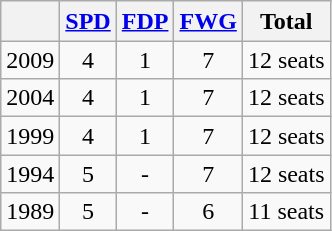<table class="wikitable" style="text-align:center">
<tr style="line-height:1.2">
<th></th>
<th><a href='#'>SPD</a></th>
<th><a href='#'>FDP</a></th>
<th><a href='#'>FWG</a></th>
<th>Total</th>
</tr>
<tr>
<td>2009</td>
<td>4</td>
<td>1</td>
<td>7</td>
<td>12 seats</td>
</tr>
<tr>
<td>2004</td>
<td>4</td>
<td>1</td>
<td>7</td>
<td>12 seats</td>
</tr>
<tr>
<td>1999</td>
<td>4</td>
<td>1</td>
<td>7</td>
<td>12 seats</td>
</tr>
<tr>
<td>1994</td>
<td>5</td>
<td>-</td>
<td>7</td>
<td>12 seats</td>
</tr>
<tr>
<td>1989</td>
<td>5</td>
<td>-</td>
<td>6</td>
<td>11 seats</td>
</tr>
</table>
